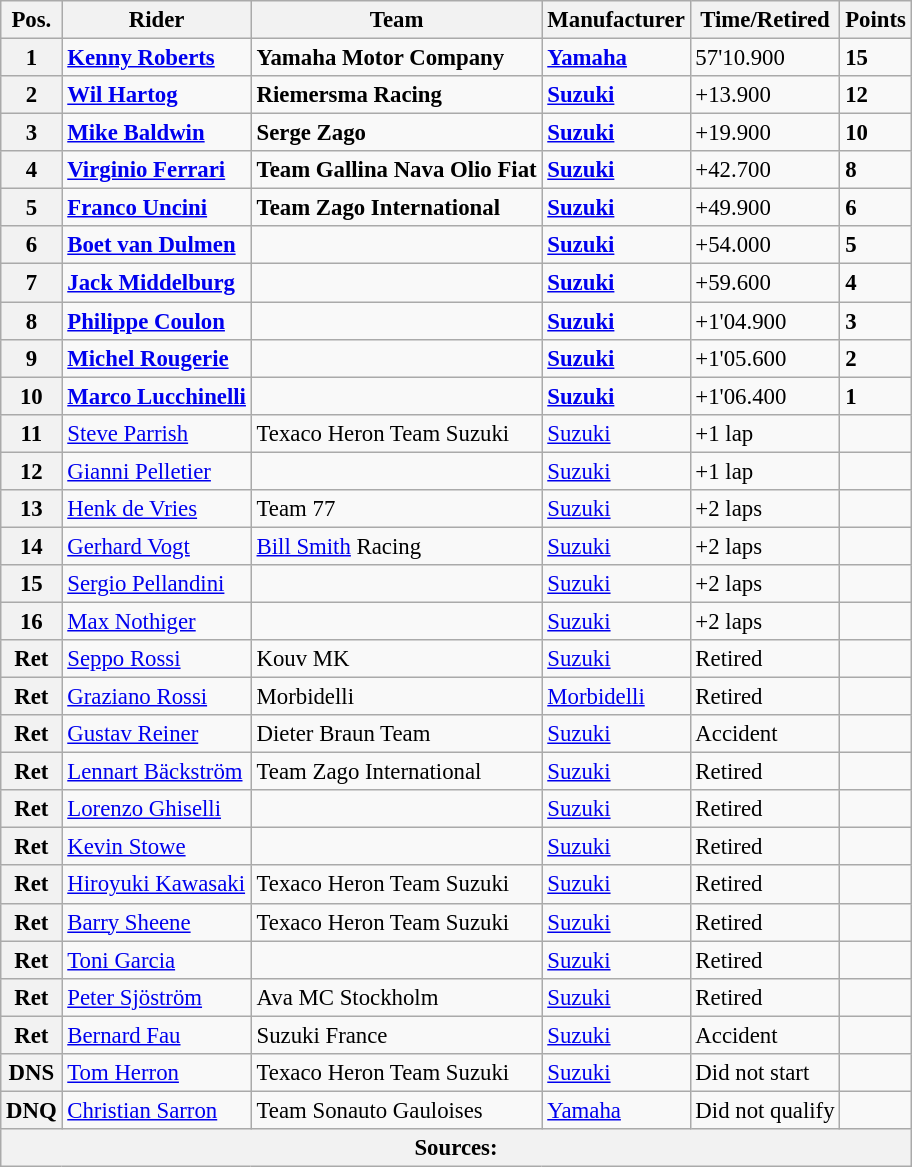<table class="wikitable" style="font-size: 95%;">
<tr>
<th>Pos.</th>
<th>Rider</th>
<th>Team</th>
<th>Manufacturer</th>
<th>Time/Retired</th>
<th>Points</th>
</tr>
<tr>
<th>1</th>
<td> <strong><a href='#'>Kenny Roberts</a></strong></td>
<td><strong>Yamaha Motor Company</strong></td>
<td><strong><a href='#'>Yamaha</a></strong></td>
<td>57'10.900</td>
<td><strong>15</strong></td>
</tr>
<tr>
<th>2</th>
<td> <strong><a href='#'>Wil Hartog</a></strong></td>
<td><strong>Riemersma Racing</strong></td>
<td><strong><a href='#'>Suzuki</a></strong></td>
<td>+13.900</td>
<td><strong>12</strong></td>
</tr>
<tr>
<th>3</th>
<td> <strong><a href='#'>Mike Baldwin</a></strong></td>
<td><strong>Serge Zago</strong></td>
<td><strong><a href='#'>Suzuki</a></strong></td>
<td>+19.900</td>
<td><strong>10</strong></td>
</tr>
<tr>
<th>4</th>
<td> <strong><a href='#'>Virginio Ferrari</a></strong></td>
<td><strong>Team Gallina Nava Olio Fiat</strong></td>
<td><strong><a href='#'>Suzuki</a></strong></td>
<td>+42.700</td>
<td><strong>8</strong></td>
</tr>
<tr>
<th>5</th>
<td> <strong><a href='#'>Franco Uncini</a></strong></td>
<td><strong>Team Zago International</strong></td>
<td><strong><a href='#'>Suzuki</a></strong></td>
<td>+49.900</td>
<td><strong>6</strong></td>
</tr>
<tr>
<th>6</th>
<td> <strong><a href='#'>Boet van Dulmen</a></strong></td>
<td></td>
<td><strong><a href='#'>Suzuki</a></strong></td>
<td>+54.000</td>
<td><strong>5</strong></td>
</tr>
<tr>
<th>7</th>
<td> <strong><a href='#'>Jack Middelburg</a></strong></td>
<td></td>
<td><strong><a href='#'>Suzuki</a></strong></td>
<td>+59.600</td>
<td><strong>4</strong></td>
</tr>
<tr>
<th>8</th>
<td> <strong><a href='#'>Philippe Coulon</a></strong></td>
<td></td>
<td><strong><a href='#'>Suzuki</a></strong></td>
<td>+1'04.900</td>
<td><strong>3</strong></td>
</tr>
<tr>
<th>9</th>
<td> <strong><a href='#'>Michel Rougerie</a></strong></td>
<td></td>
<td><strong><a href='#'>Suzuki</a></strong></td>
<td>+1'05.600</td>
<td><strong>2</strong></td>
</tr>
<tr>
<th>10</th>
<td> <strong><a href='#'>Marco Lucchinelli</a></strong></td>
<td></td>
<td><strong><a href='#'>Suzuki</a></strong></td>
<td>+1'06.400</td>
<td><strong>1</strong></td>
</tr>
<tr>
<th>11</th>
<td> <a href='#'>Steve Parrish</a></td>
<td>Texaco Heron Team Suzuki</td>
<td><a href='#'>Suzuki</a></td>
<td>+1 lap</td>
<td></td>
</tr>
<tr>
<th>12</th>
<td> <a href='#'>Gianni Pelletier</a></td>
<td></td>
<td><a href='#'>Suzuki</a></td>
<td>+1 lap</td>
<td></td>
</tr>
<tr>
<th>13</th>
<td> <a href='#'>Henk de Vries</a></td>
<td>Team 77</td>
<td><a href='#'>Suzuki</a></td>
<td>+2 laps</td>
<td></td>
</tr>
<tr>
<th>14</th>
<td> <a href='#'>Gerhard Vogt</a></td>
<td><a href='#'>Bill Smith</a> Racing</td>
<td><a href='#'>Suzuki</a></td>
<td>+2 laps</td>
<td></td>
</tr>
<tr>
<th>15</th>
<td> <a href='#'>Sergio Pellandini</a></td>
<td></td>
<td><a href='#'>Suzuki</a></td>
<td>+2 laps</td>
<td></td>
</tr>
<tr>
<th>16</th>
<td> <a href='#'>Max Nothiger</a></td>
<td></td>
<td><a href='#'>Suzuki</a></td>
<td>+2 laps</td>
<td></td>
</tr>
<tr>
<th>Ret</th>
<td> <a href='#'>Seppo Rossi</a></td>
<td>Kouv MK</td>
<td><a href='#'>Suzuki</a></td>
<td>Retired</td>
<td></td>
</tr>
<tr>
<th>Ret</th>
<td> <a href='#'>Graziano Rossi</a></td>
<td>Morbidelli</td>
<td><a href='#'>Morbidelli</a></td>
<td>Retired</td>
<td></td>
</tr>
<tr>
<th>Ret</th>
<td> <a href='#'>Gustav Reiner</a></td>
<td>Dieter Braun Team</td>
<td><a href='#'>Suzuki</a></td>
<td>Accident</td>
<td></td>
</tr>
<tr>
<th>Ret</th>
<td> <a href='#'>Lennart Bäckström</a></td>
<td>Team Zago International</td>
<td><a href='#'>Suzuki</a></td>
<td>Retired</td>
<td></td>
</tr>
<tr>
<th>Ret</th>
<td> <a href='#'>Lorenzo Ghiselli</a></td>
<td></td>
<td><a href='#'>Suzuki</a></td>
<td>Retired</td>
<td></td>
</tr>
<tr>
<th>Ret</th>
<td> <a href='#'>Kevin Stowe</a></td>
<td></td>
<td><a href='#'>Suzuki</a></td>
<td>Retired</td>
<td></td>
</tr>
<tr>
<th>Ret</th>
<td> <a href='#'>Hiroyuki Kawasaki</a></td>
<td>Texaco Heron Team Suzuki</td>
<td><a href='#'>Suzuki</a></td>
<td>Retired</td>
<td></td>
</tr>
<tr>
<th>Ret</th>
<td> <a href='#'>Barry Sheene</a></td>
<td>Texaco Heron Team Suzuki</td>
<td><a href='#'>Suzuki</a></td>
<td>Retired</td>
<td></td>
</tr>
<tr>
<th>Ret</th>
<td> <a href='#'>Toni Garcia</a></td>
<td></td>
<td><a href='#'>Suzuki</a></td>
<td>Retired</td>
<td></td>
</tr>
<tr>
<th>Ret</th>
<td> <a href='#'>Peter Sjöström</a></td>
<td>Ava MC Stockholm</td>
<td><a href='#'>Suzuki</a></td>
<td>Retired</td>
<td></td>
</tr>
<tr>
<th>Ret</th>
<td> <a href='#'>Bernard Fau</a></td>
<td>Suzuki France</td>
<td><a href='#'>Suzuki</a></td>
<td>Accident</td>
<td></td>
</tr>
<tr>
<th>DNS</th>
<td> <a href='#'>Tom Herron</a></td>
<td>Texaco Heron Team Suzuki</td>
<td><a href='#'>Suzuki</a></td>
<td>Did not start</td>
<td></td>
</tr>
<tr>
<th>DNQ</th>
<td> <a href='#'>Christian Sarron</a></td>
<td>Team Sonauto Gauloises</td>
<td><a href='#'>Yamaha</a></td>
<td>Did not qualify</td>
<td></td>
</tr>
<tr>
<th colspan=8>Sources: </th>
</tr>
</table>
